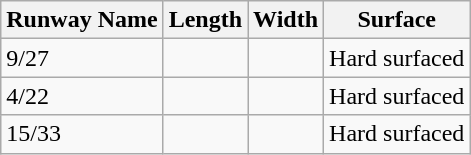<table class="wikitable">
<tr>
<th>Runway Name</th>
<th>Length</th>
<th>Width</th>
<th>Surface</th>
</tr>
<tr>
<td>9/27</td>
<td></td>
<td></td>
<td>Hard surfaced</td>
</tr>
<tr>
<td>4/22</td>
<td></td>
<td></td>
<td>Hard surfaced</td>
</tr>
<tr>
<td>15/33</td>
<td></td>
<td></td>
<td>Hard surfaced</td>
</tr>
</table>
